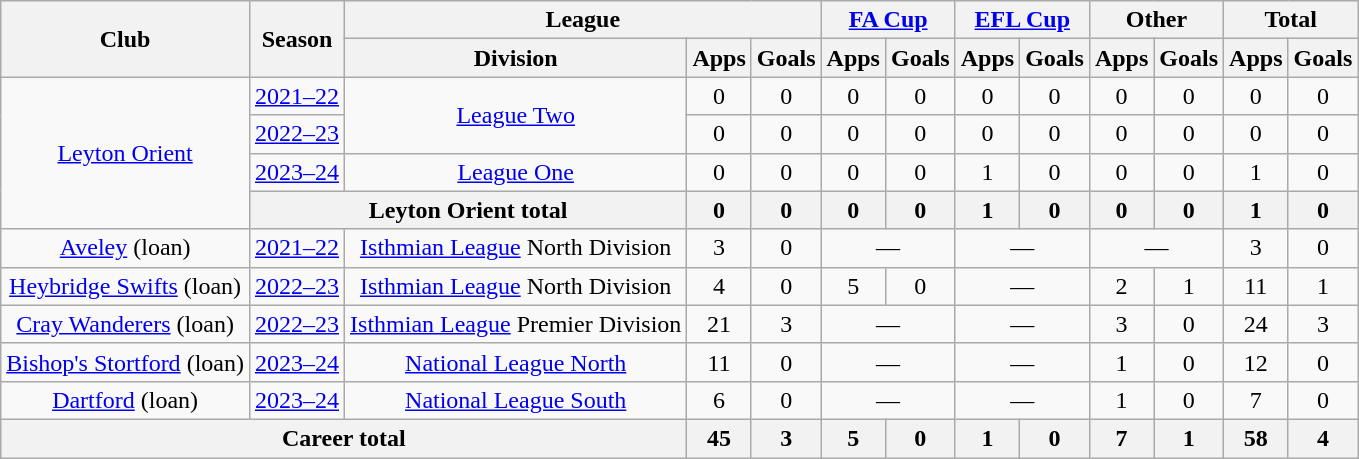<table class="wikitable" style="text-align:center;">
<tr>
<th rowspan="2">Club</th>
<th rowspan="2">Season</th>
<th colspan="3">League</th>
<th colspan="2"><a href='#'>FA Cup</a></th>
<th colspan="2"><a href='#'>EFL Cup</a></th>
<th colspan="2">Other</th>
<th colspan="2">Total</th>
</tr>
<tr>
<th>Division</th>
<th>Apps</th>
<th>Goals</th>
<th>Apps</th>
<th>Goals</th>
<th>Apps</th>
<th>Goals</th>
<th>Apps</th>
<th>Goals</th>
<th>Apps</th>
<th>Goals</th>
</tr>
<tr>
<td rowspan="4"><a href='#'>Leyton Orient</a></td>
<td><a href='#'>2021–22</a></td>
<td rowspan="2"><a href='#'>League Two</a></td>
<td>0</td>
<td>0</td>
<td>0</td>
<td>0</td>
<td>0</td>
<td>0</td>
<td>0</td>
<td>0</td>
<td>0</td>
<td>0</td>
</tr>
<tr>
<td><a href='#'>2022–23</a></td>
<td>0</td>
<td>0</td>
<td>0</td>
<td>0</td>
<td>0</td>
<td>0</td>
<td>0</td>
<td>0</td>
<td>0</td>
<td>0</td>
</tr>
<tr>
<td><a href='#'>2023–24</a></td>
<td><a href='#'>League One</a></td>
<td>0</td>
<td>0</td>
<td>0</td>
<td>0</td>
<td>1</td>
<td>0</td>
<td>0</td>
<td>0</td>
<td>1</td>
<td>0</td>
</tr>
<tr>
<th colspan="2">Leyton Orient total</th>
<th>0</th>
<th>0</th>
<th>0</th>
<th>0</th>
<th>1</th>
<th>0</th>
<th>0</th>
<th>0</th>
<th>1</th>
<th>0</th>
</tr>
<tr>
<td><a href='#'>Aveley</a> (loan)</td>
<td><a href='#'>2021–22</a></td>
<td><a href='#'>Isthmian League</a> North Division</td>
<td>3</td>
<td>0</td>
<td colspan="2">—</td>
<td colspan="2">—</td>
<td colspan="2">—</td>
<td>3</td>
<td>0</td>
</tr>
<tr>
<td><a href='#'>Heybridge Swifts</a> (loan)</td>
<td><a href='#'>2022–23</a></td>
<td><a href='#'>Isthmian League</a> North Division</td>
<td>4</td>
<td>0</td>
<td>5</td>
<td>0</td>
<td colspan="2">—</td>
<td>2</td>
<td>1</td>
<td>11</td>
<td>1</td>
</tr>
<tr>
<td><a href='#'>Cray Wanderers</a> (loan)</td>
<td><a href='#'>2022–23</a></td>
<td><a href='#'>Isthmian League</a> Premier Division</td>
<td>21</td>
<td>3</td>
<td colspan="2">—</td>
<td colspan="2">—</td>
<td>3</td>
<td>0</td>
<td>24</td>
<td>3</td>
</tr>
<tr>
<td><a href='#'>Bishop's Stortford</a> (loan)</td>
<td><a href='#'>2023–24</a></td>
<td><a href='#'>National League North</a></td>
<td>11</td>
<td>0</td>
<td colspan="2">—</td>
<td colspan="2">—</td>
<td>1</td>
<td>0</td>
<td>12</td>
<td>0</td>
</tr>
<tr>
<td><a href='#'>Dartford</a> (loan)</td>
<td><a href='#'>2023–24</a></td>
<td><a href='#'>National League South</a></td>
<td>6</td>
<td>0</td>
<td colspan="2">—</td>
<td colspan="2">—</td>
<td>1</td>
<td>0</td>
<td>7</td>
<td>0</td>
</tr>
<tr>
<th colspan="3">Career total</th>
<th>45</th>
<th>3</th>
<th>5</th>
<th>0</th>
<th>1</th>
<th>0</th>
<th>7</th>
<th>1</th>
<th>58</th>
<th>4</th>
</tr>
</table>
